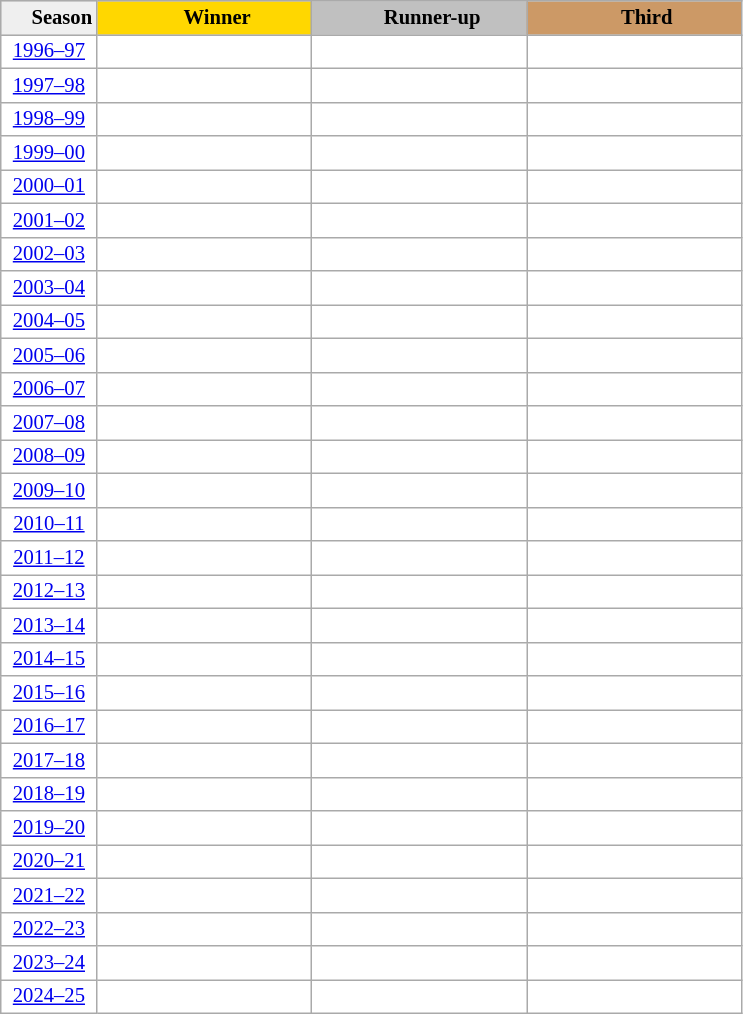<table class="wikitable sortable" style="background:#fff; font-size:86%; line-height:16px; border:gray solid 1px">
<tr style="background:#ccc; text-align:center;">
<th style="width:13%; background:#efefef;">     Season</th>
<th style="width:29%; background:gold">     Winner</th>
<th style="width:29%; background:silver">     Runner-up</th>
<th style="width:29%; background:#c96;">     Third</th>
</tr>
<tr>
<td align=center><a href='#'>1996–97</a></td>
<td></td>
<td></td>
<td></td>
</tr>
<tr>
<td align=center><a href='#'>1997–98</a></td>
<td></td>
<td></td>
<td></td>
</tr>
<tr>
<td align=center><a href='#'>1998–99</a></td>
<td></td>
<td></td>
<td></td>
</tr>
<tr>
<td align=center><a href='#'>1999–00</a></td>
<td></td>
<td></td>
<td></td>
</tr>
<tr>
<td align=center><a href='#'>2000–01</a></td>
<td></td>
<td></td>
<td></td>
</tr>
<tr>
<td align=center><a href='#'>2001–02</a></td>
<td></td>
<td></td>
<td></td>
</tr>
<tr>
<td align=center><a href='#'>2002–03</a></td>
<td></td>
<td></td>
<td></td>
</tr>
<tr>
<td align=center><a href='#'>2003–04</a></td>
<td></td>
<td></td>
<td></td>
</tr>
<tr>
<td align=center><a href='#'>2004–05</a></td>
<td></td>
<td></td>
<td></td>
</tr>
<tr>
<td align=center><a href='#'>2005–06</a></td>
<td></td>
<td></td>
<td></td>
</tr>
<tr>
<td align=center><a href='#'>2006–07</a></td>
<td></td>
<td></td>
<td></td>
</tr>
<tr>
<td align=center><a href='#'>2007–08</a></td>
<td></td>
<td></td>
<td></td>
</tr>
<tr>
<td align=center><a href='#'>2008–09</a></td>
<td></td>
<td></td>
<td></td>
</tr>
<tr>
<td align=center><a href='#'>2009–10</a></td>
<td></td>
<td></td>
<td></td>
</tr>
<tr>
<td align=center><a href='#'>2010–11</a></td>
<td></td>
<td></td>
<td></td>
</tr>
<tr>
<td align=center><a href='#'>2011–12</a></td>
<td></td>
<td></td>
<td></td>
</tr>
<tr>
<td align=center><a href='#'>2012–13</a></td>
<td></td>
<td></td>
<td></td>
</tr>
<tr>
<td align=center><a href='#'>2013–14</a></td>
<td></td>
<td></td>
<td></td>
</tr>
<tr>
<td align=center><a href='#'>2014–15</a></td>
<td></td>
<td></td>
<td></td>
</tr>
<tr>
<td align=center><a href='#'>2015–16</a></td>
<td></td>
<td></td>
<td></td>
</tr>
<tr>
<td align=center><a href='#'>2016–17</a></td>
<td></td>
<td></td>
<td></td>
</tr>
<tr>
<td align=center><a href='#'>2017–18</a></td>
<td></td>
<td></td>
<td></td>
</tr>
<tr>
<td align=center><a href='#'>2018–19</a></td>
<td></td>
<td></td>
<td></td>
</tr>
<tr>
<td align=center><a href='#'>2019–20</a></td>
<td></td>
<td></td>
<td></td>
</tr>
<tr>
<td align=center><a href='#'>2020–21</a></td>
<td></td>
<td></td>
<td></td>
</tr>
<tr>
<td align=center><a href='#'>2021–22</a></td>
<td></td>
<td></td>
<td></td>
</tr>
<tr>
<td align=center><a href='#'>2022–23</a></td>
<td></td>
<td></td>
<td></td>
</tr>
<tr>
<td align=center><a href='#'>2023–24</a></td>
<td></td>
<td></td>
<td></td>
</tr>
<tr>
<td align=center><a href='#'>2024–25</a></td>
<td></td>
<td></td>
<td></td>
</tr>
</table>
